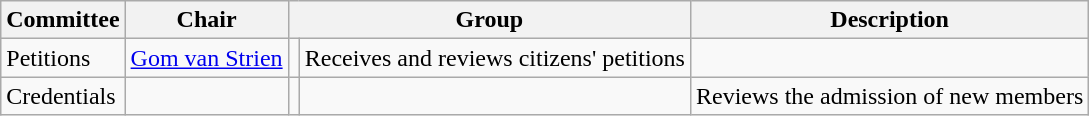<table class="wikitable">
<tr>
<th>Committee</th>
<th>Chair</th>
<th colspan=2>Group</th>
<th>Description</th>
</tr>
<tr>
<td>Petitions</td>
<td><a href='#'>Gom van Strien</a></td>
<td></td>
<td>Receives and reviews citizens' petitions</td>
</tr>
<tr>
<td>Credentials</td>
<td></td>
<td></td>
<td></td>
<td>Reviews the admission of new members</td>
</tr>
</table>
